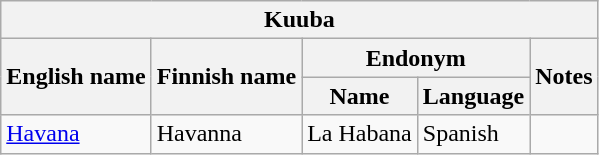<table class="wikitable sortable">
<tr>
<th colspan="5"> Kuuba</th>
</tr>
<tr>
<th rowspan="2">English name</th>
<th rowspan="2">Finnish name</th>
<th colspan="2">Endonym</th>
<th rowspan="2">Notes</th>
</tr>
<tr>
<th>Name</th>
<th>Language</th>
</tr>
<tr>
<td><a href='#'>Havana</a></td>
<td>Havanna</td>
<td>La Habana</td>
<td>Spanish</td>
<td></td>
</tr>
</table>
